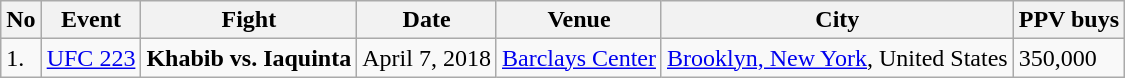<table class="wikitable">
<tr>
<th>No</th>
<th>Event</th>
<th>Fight</th>
<th>Date</th>
<th>Venue</th>
<th>City</th>
<th>PPV buys</th>
</tr>
<tr>
<td>1.</td>
<td><a href='#'>UFC 223</a></td>
<td><strong>Khabib vs. Iaquinta</strong></td>
<td>April 7, 2018</td>
<td><a href='#'>Barclays Center</a></td>
<td><a href='#'>Brooklyn, New York</a>, United States</td>
<td>350,000</td>
</tr>
</table>
